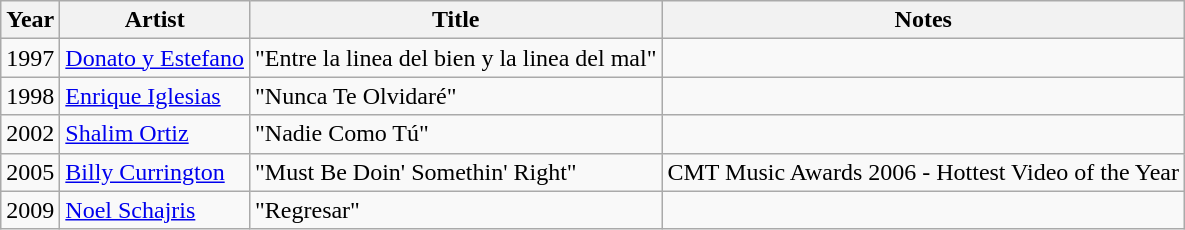<table class="wikitable">
<tr>
<th>Year</th>
<th>Artist</th>
<th>Title</th>
<th>Notes</th>
</tr>
<tr>
<td>1997</td>
<td><a href='#'>Donato y Estefano</a></td>
<td>"Entre la linea del bien y la linea del mal"</td>
<td></td>
</tr>
<tr>
<td>1998</td>
<td><a href='#'>Enrique Iglesias</a></td>
<td>"Nunca Te Olvidaré"</td>
<td></td>
</tr>
<tr>
<td>2002</td>
<td><a href='#'>Shalim Ortiz</a></td>
<td>"Nadie Como Tú"</td>
<td></td>
</tr>
<tr>
<td>2005</td>
<td><a href='#'>Billy Currington</a></td>
<td>"Must Be Doin' Somethin' Right"</td>
<td>CMT Music Awards 2006 - Hottest Video of the Year</td>
</tr>
<tr>
<td>2009</td>
<td><a href='#'>Noel Schajris</a></td>
<td>"Regresar"</td>
<td></td>
</tr>
</table>
